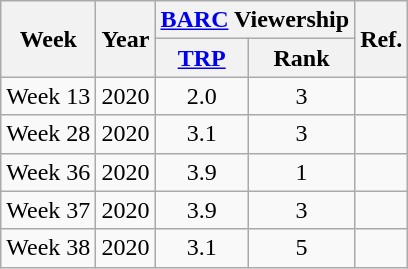<table class="wikitable sortable" style="text-align:center">
<tr>
<th rowspan="2">Week</th>
<th rowspan="2">Year</th>
<th colspan="2"><a href='#'>BARC</a> Viewership</th>
<th rowspan="2">Ref.</th>
</tr>
<tr>
<th><a href='#'>TRP</a></th>
<th>Rank</th>
</tr>
<tr>
<td>Week 13</td>
<td>2020</td>
<td>2.0</td>
<td>3</td>
<td></td>
</tr>
<tr>
<td>Week 28</td>
<td>2020</td>
<td>3.1</td>
<td>3</td>
<td></td>
</tr>
<tr>
<td>Week 36</td>
<td>2020</td>
<td>3.9</td>
<td>1</td>
<td></td>
</tr>
<tr>
<td>Week 37</td>
<td>2020</td>
<td>3.9</td>
<td>3</td>
<td></td>
</tr>
<tr>
<td>Week 38</td>
<td>2020</td>
<td>3.1</td>
<td>5</td>
<td></td>
</tr>
</table>
